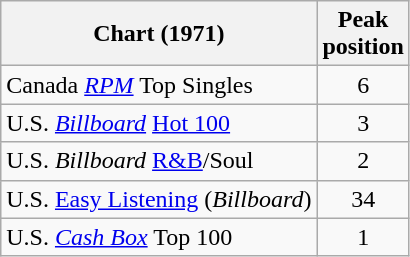<table class="wikitable sortable">
<tr>
<th align="left">Chart (1971)</th>
<th align="left">Peak<br>position</th>
</tr>
<tr>
<td>Canada <a href='#'><em>RPM</em></a> Top Singles</td>
<td style="text-align:center;">6</td>
</tr>
<tr>
<td>U.S. <em><a href='#'>Billboard</a></em> <a href='#'>Hot 100</a></td>
<td style="text-align:center;">3</td>
</tr>
<tr>
<td>U.S. <em>Billboard</em> <a href='#'>R&B</a>/Soul</td>
<td style="text-align:center;">2</td>
</tr>
<tr>
<td>U.S. <a href='#'>Easy Listening</a> (<em>Billboard</em>)</td>
<td style="text-align:center;">34</td>
</tr>
<tr>
<td>U.S. <a href='#'><em>Cash Box</em></a> Top 100</td>
<td align="center">1</td>
</tr>
</table>
